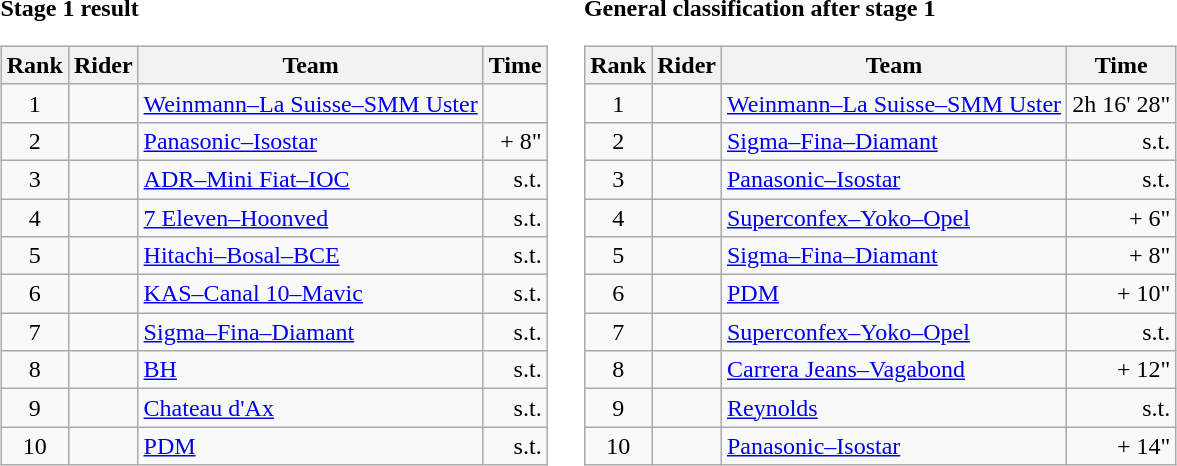<table>
<tr>
<td><strong>Stage 1 result</strong><br><table class="wikitable">
<tr>
<th scope="col">Rank</th>
<th scope="col">Rider</th>
<th scope="col">Team</th>
<th scope="col">Time</th>
</tr>
<tr>
<td style="text-align:center;">1</td>
<td> </td>
<td><a href='#'>Weinmann–La Suisse–SMM Uster</a></td>
<td style="text-align:right;"></td>
</tr>
<tr>
<td style="text-align:center;">2</td>
<td></td>
<td><a href='#'>Panasonic–Isostar</a></td>
<td style="text-align:right;">+ 8"</td>
</tr>
<tr>
<td style="text-align:center;">3</td>
<td></td>
<td><a href='#'>ADR–Mini Fiat–IOC</a></td>
<td style="text-align:right;">s.t.</td>
</tr>
<tr>
<td style="text-align:center;">4</td>
<td></td>
<td><a href='#'>7 Eleven–Hoonved</a></td>
<td style="text-align:right;">s.t.</td>
</tr>
<tr>
<td style="text-align:center;">5</td>
<td></td>
<td><a href='#'>Hitachi–Bosal–BCE</a></td>
<td style="text-align:right;">s.t.</td>
</tr>
<tr>
<td style="text-align:center;">6</td>
<td></td>
<td><a href='#'>KAS–Canal 10–Mavic</a></td>
<td style="text-align:right;">s.t.</td>
</tr>
<tr>
<td style="text-align:center;">7</td>
<td></td>
<td><a href='#'>Sigma–Fina–Diamant</a></td>
<td style="text-align:right;">s.t.</td>
</tr>
<tr>
<td style="text-align:center;">8</td>
<td></td>
<td><a href='#'>BH</a></td>
<td style="text-align:right;">s.t.</td>
</tr>
<tr>
<td style="text-align:center;">9</td>
<td></td>
<td><a href='#'>Chateau d'Ax</a></td>
<td style="text-align:right;">s.t.</td>
</tr>
<tr>
<td style="text-align:center;">10</td>
<td></td>
<td><a href='#'>PDM</a></td>
<td style="text-align:right;">s.t.</td>
</tr>
</table>
</td>
<td></td>
<td><strong>General classification after stage 1</strong><br><table class="wikitable">
<tr>
<th scope="col">Rank</th>
<th scope="col">Rider</th>
<th scope="col">Team</th>
<th scope="col">Time</th>
</tr>
<tr>
<td style="text-align:center;">1</td>
<td> </td>
<td><a href='#'>Weinmann–La Suisse–SMM Uster</a></td>
<td style="text-align:right;">2h 16' 28"</td>
</tr>
<tr>
<td style="text-align:center;">2</td>
<td></td>
<td><a href='#'>Sigma–Fina–Diamant</a></td>
<td style="text-align:right;">s.t.</td>
</tr>
<tr>
<td style="text-align:center;">3</td>
<td></td>
<td><a href='#'>Panasonic–Isostar</a></td>
<td style="text-align:right;">s.t.</td>
</tr>
<tr>
<td style="text-align:center;">4</td>
<td></td>
<td><a href='#'>Superconfex–Yoko–Opel</a></td>
<td style="text-align:right;">+ 6"</td>
</tr>
<tr>
<td style="text-align:center;">5</td>
<td></td>
<td><a href='#'>Sigma–Fina–Diamant</a></td>
<td style="text-align:right;">+ 8"</td>
</tr>
<tr>
<td style="text-align:center;">6</td>
<td></td>
<td><a href='#'>PDM</a></td>
<td style="text-align:right;">+ 10"</td>
</tr>
<tr>
<td style="text-align:center;">7</td>
<td></td>
<td><a href='#'>Superconfex–Yoko–Opel</a></td>
<td style="text-align:right;">s.t.</td>
</tr>
<tr>
<td style="text-align:center;">8</td>
<td></td>
<td><a href='#'>Carrera Jeans–Vagabond</a></td>
<td style="text-align:right;">+ 12"</td>
</tr>
<tr>
<td style="text-align:center;">9</td>
<td></td>
<td><a href='#'>Reynolds</a></td>
<td style="text-align:right;">s.t.</td>
</tr>
<tr>
<td style="text-align:center;">10</td>
<td></td>
<td><a href='#'>Panasonic–Isostar</a></td>
<td style="text-align:right;">+ 14"</td>
</tr>
</table>
</td>
</tr>
</table>
